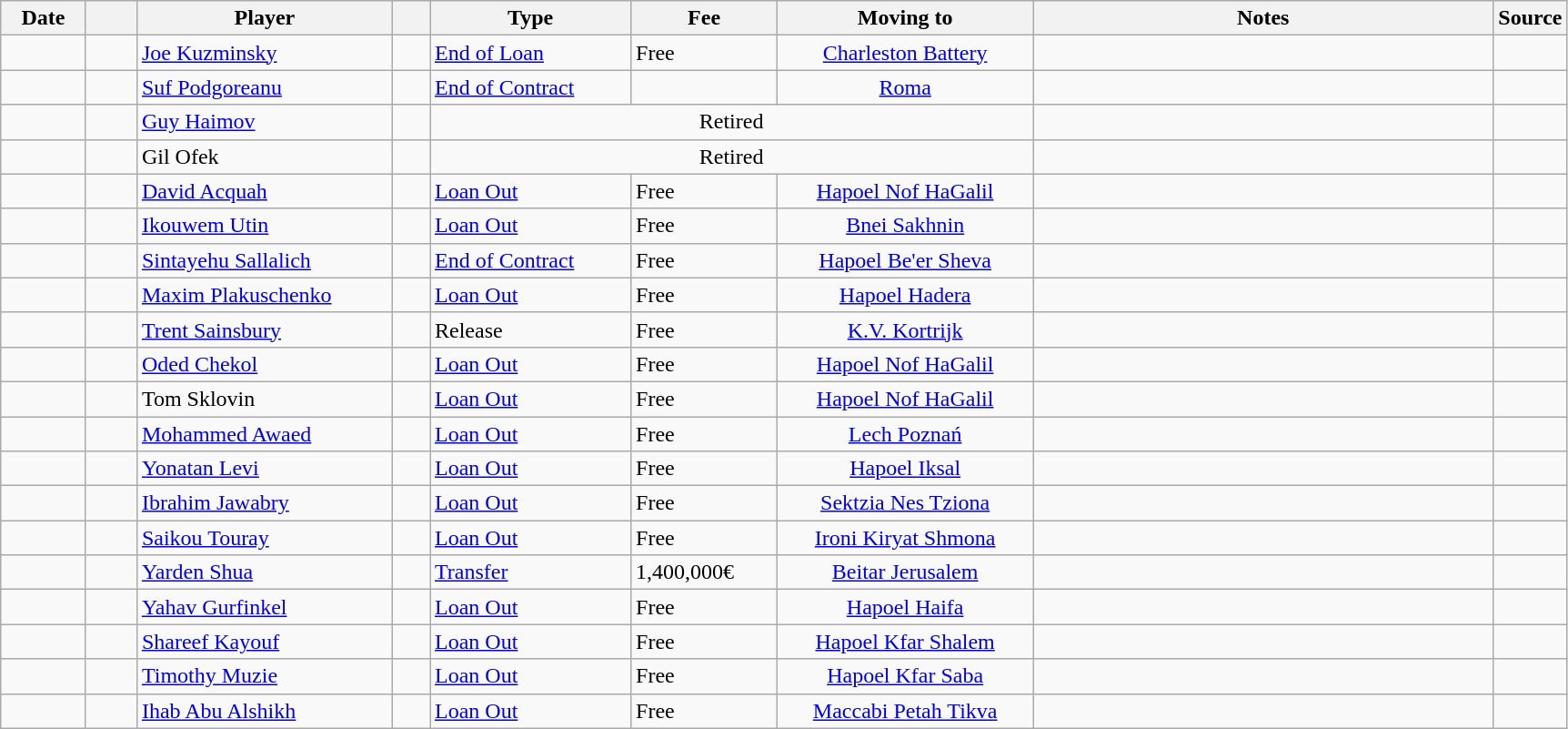<table class="wikitable sortable">
<tr>
<th style="width:55px;">Date</th>
<th style="width:30px;"></th>
<th style="width:180px;">Player</th>
<th style="width:20px;"></th>
<th style="width:140px;" class="unsortable">Type</th>
<th style="width:100px;" class="unsortable">Fee</th>
<th style="width:180px;">Moving to</th>
<th style="width:330px;" class="unsortable">Notes</th>
<th style="width:10px;">Source</th>
</tr>
<tr>
<td></td>
<td align=center></td>
<td> <a href='#'>Joe Kuzminsky</a></td>
<td></td>
<td><a href='#'>End of Loan</a></td>
<td>Free</td>
<td align=center> <a href='#'>Charleston Battery</a></td>
<td></td>
<td></td>
</tr>
<tr>
<td></td>
<td align=center></td>
<td> <a href='#'>Suf Podgoreanu</a></td>
<td></td>
<td><a href='#'>End of Contract</a></td>
<td></td>
<td align=center> <a href='#'>Roma</a></td>
<td></td>
<td></td>
</tr>
<tr>
<td></td>
<td align=center></td>
<td> <a href='#'>Guy Haimov</a></td>
<td></td>
<td colspan="3" align=center>Retired</td>
<td align=center></td>
<td></td>
</tr>
<tr>
<td></td>
<td align=center></td>
<td> Gil Ofek</td>
<td></td>
<td colspan="3" align=center>Retired</td>
<td align=center></td>
<td></td>
</tr>
<tr>
<td></td>
<td align=center></td>
<td> <a href='#'>David Acquah</a></td>
<td></td>
<td><a href='#'>Loan Out</a></td>
<td>Free</td>
<td align=center> <a href='#'>Hapoel Nof HaGalil</a></td>
<td></td>
<td></td>
</tr>
<tr>
<td></td>
<td align=center></td>
<td> <a href='#'>Ikouwem Utin</a></td>
<td></td>
<td><a href='#'>Loan Out</a></td>
<td>Free</td>
<td align=center> <a href='#'>Bnei Sakhnin</a></td>
<td></td>
<td></td>
</tr>
<tr>
<td></td>
<td align=center></td>
<td> <a href='#'>Sintayehu Sallalich</a></td>
<td></td>
<td><a href='#'>End of Contract</a></td>
<td>Free</td>
<td align=center> <a href='#'>Hapoel Be'er Sheva</a></td>
<td></td>
<td></td>
</tr>
<tr>
<td></td>
<td align=center></td>
<td> <a href='#'>Maxim Plakuschenko</a></td>
<td></td>
<td><a href='#'>Loan Out</a></td>
<td>Free</td>
<td align=center> <a href='#'>Hapoel Hadera</a></td>
<td></td>
<td></td>
</tr>
<tr>
<td></td>
<td align=center></td>
<td> <a href='#'>Trent Sainsbury</a></td>
<td></td>
<td>Release</td>
<td>Free</td>
<td align=center> <a href='#'>K.V. Kortrijk</a></td>
<td></td>
<td></td>
</tr>
<tr>
<td></td>
<td align=center></td>
<td> <a href='#'>Oded Chekol</a></td>
<td></td>
<td><a href='#'>Loan Out</a></td>
<td>Free</td>
<td align=center> <a href='#'>Hapoel Nof HaGalil</a></td>
<td></td>
<td></td>
</tr>
<tr>
<td></td>
<td align=center></td>
<td> Tom Sklovin</td>
<td></td>
<td><a href='#'>Loan Out</a></td>
<td>Free</td>
<td align=center> <a href='#'>Hapoel Nof HaGalil</a></td>
<td></td>
<td></td>
</tr>
<tr>
<td></td>
<td align=center></td>
<td> <a href='#'>Mohammed Awaed</a></td>
<td></td>
<td><a href='#'>Loan Out</a></td>
<td>Free</td>
<td align=center> <a href='#'>Lech Poznań</a></td>
<td></td>
<td></td>
</tr>
<tr>
<td></td>
<td align=center></td>
<td> <a href='#'>Yonatan Levi</a></td>
<td></td>
<td><a href='#'>Loan Out</a></td>
<td>Free</td>
<td align=center> <a href='#'>Hapoel Iksal</a></td>
<td></td>
<td></td>
</tr>
<tr>
<td></td>
<td align=center></td>
<td> <a href='#'>Ibrahim Jawabry</a></td>
<td></td>
<td><a href='#'>Loan Out</a></td>
<td>Free</td>
<td align=center> <a href='#'>Sektzia Nes Tziona</a></td>
<td></td>
<td></td>
</tr>
<tr>
<td></td>
<td align=center></td>
<td> <a href='#'>Saikou Touray</a></td>
<td></td>
<td><a href='#'>Loan Out</a></td>
<td>Free</td>
<td align=center> <a href='#'>Ironi Kiryat Shmona</a></td>
<td></td>
<td></td>
</tr>
<tr>
<td></td>
<td align=center></td>
<td> <a href='#'>Yarden Shua</a></td>
<td></td>
<td><a href='#'>Transfer</a></td>
<td>1,400,000€</td>
<td align=center> <a href='#'>Beitar Jerusalem</a></td>
<td></td>
<td></td>
</tr>
<tr>
<td></td>
<td align=center></td>
<td> <a href='#'>Yahav Gurfinkel</a></td>
<td></td>
<td><a href='#'>Loan Out</a></td>
<td>Free</td>
<td align=center> <a href='#'>Hapoel Haifa</a></td>
<td></td>
<td></td>
</tr>
<tr>
<td></td>
<td align=center></td>
<td> <a href='#'>Shareef Kayouf</a></td>
<td></td>
<td><a href='#'>Loan Out</a></td>
<td>Free</td>
<td align=center> <a href='#'>Hapoel Kfar Shalem</a></td>
<td></td>
<td></td>
</tr>
<tr>
<td></td>
<td align=center></td>
<td> <a href='#'>Timothy Muzie</a></td>
<td></td>
<td><a href='#'>Loan Out</a></td>
<td>Free</td>
<td align=center> <a href='#'>Hapoel Kfar Saba</a></td>
<td></td>
<td></td>
</tr>
<tr>
<td></td>
<td align=center></td>
<td> <a href='#'>Ihab Abu Alshikh</a></td>
<td></td>
<td><a href='#'>Loan Out</a></td>
<td>Free</td>
<td align=center> <a href='#'>Maccabi Petah Tikva</a></td>
<td></td>
<td></td>
</tr>
</table>
